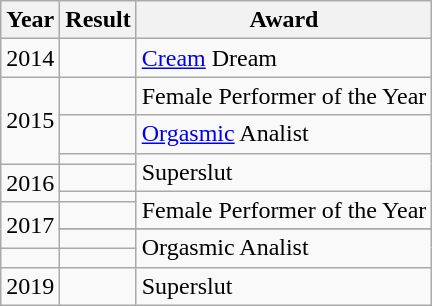<table class="wikitable">
<tr>
<th>Year</th>
<th>Result</th>
<th>Award</th>
</tr>
<tr>
<td>2014</td>
<td></td>
<td><a href='#'>Cream</a> Dream</td>
</tr>
<tr>
<td rowspan="3">2015</td>
<td></td>
<td>Female Performer of the Year</td>
</tr>
<tr>
<td></td>
<td><a href='#'>Orgasmic</a> Analist</td>
</tr>
<tr>
<td></td>
<td rowspan=2>Superslut</td>
</tr>
<tr>
<td rowspan=2>2016</td>
<td></td>
</tr>
<tr>
<td></td>
<td rowspan=2>Female Performer of the Year</td>
</tr>
<tr>
<td rowspan="3">2017</td>
<td></td>
</tr>
<tr>
</tr>
<tr>
<td></td>
<td rowspan=2>Orgasmic Analist</td>
</tr>
<tr>
<td></td>
</tr>
<tr>
<td>2019</td>
<td></td>
<td>Superslut</td>
</tr>
</table>
